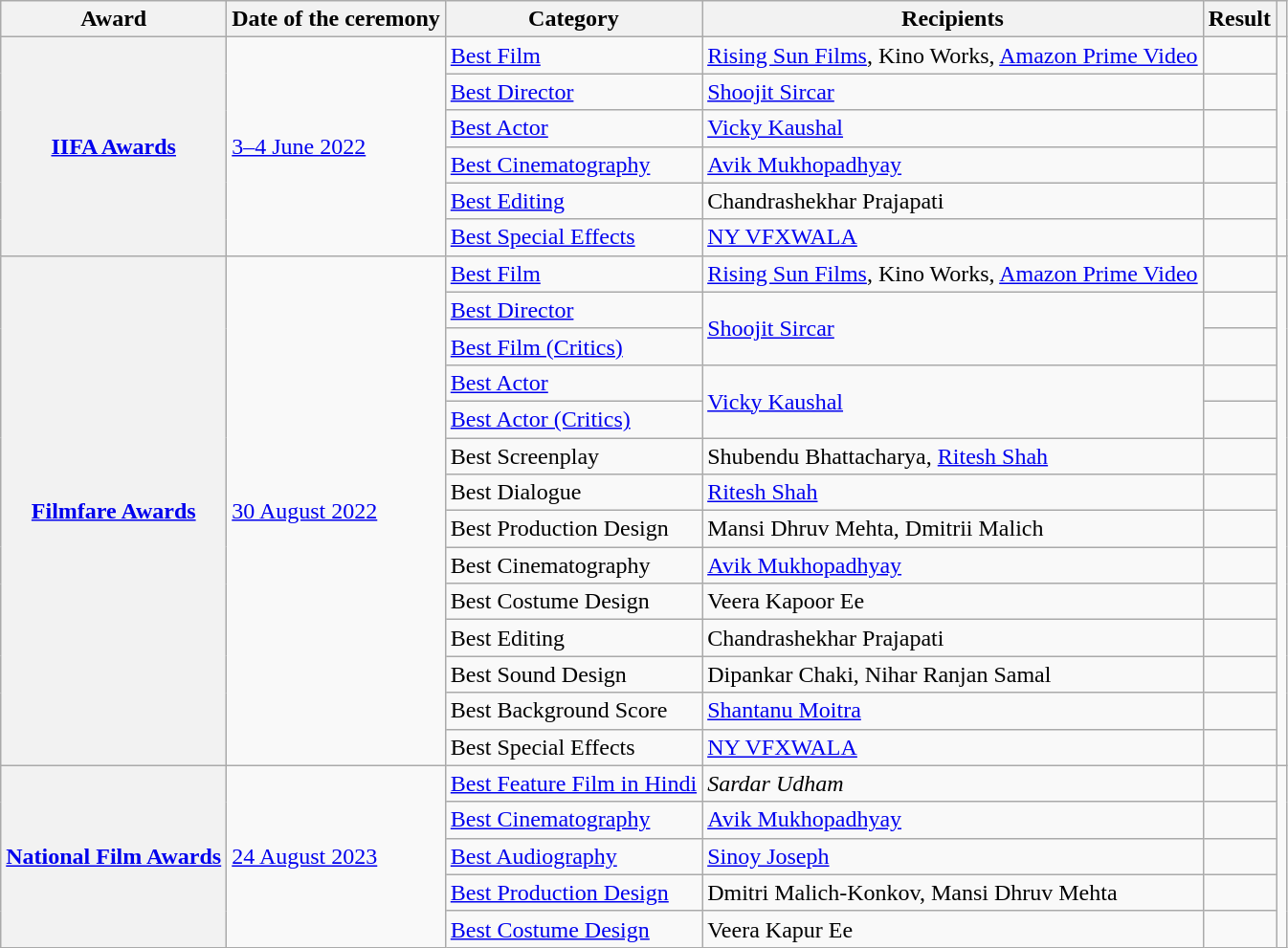<table class="wikitable plainrowheaders sortable">
<tr>
<th scope="col">Award</th>
<th scope="col">Date of the ceremony</th>
<th scope="col">Category</th>
<th scope="col">Recipients</th>
<th scope="col">Result</th>
<th scope="col" class="unsortable"></th>
</tr>
<tr>
<th scope="row" rowspan="6"><a href='#'>IIFA Awards</a></th>
<td rowspan="6"><a href='#'>3–4 June 2022</a></td>
<td><a href='#'>Best Film</a></td>
<td><a href='#'>Rising Sun Films</a>, Kino Works, <a href='#'>Amazon Prime Video</a></td>
<td></td>
<td rowspan="6"></td>
</tr>
<tr>
<td><a href='#'>Best Director</a></td>
<td><a href='#'>Shoojit Sircar</a></td>
<td></td>
</tr>
<tr>
<td><a href='#'>Best Actor</a></td>
<td><a href='#'>Vicky Kaushal</a></td>
<td></td>
</tr>
<tr>
<td><a href='#'>Best Cinematography</a></td>
<td><a href='#'>Avik Mukhopadhyay</a></td>
<td></td>
</tr>
<tr>
<td><a href='#'>Best Editing</a></td>
<td>Chandrashekhar Prajapati</td>
<td></td>
</tr>
<tr>
<td><a href='#'>Best Special Effects</a></td>
<td><a href='#'>NY VFXWALA</a></td>
<td></td>
</tr>
<tr>
<th rowspan="14" scope="row"><a href='#'>Filmfare Awards</a></th>
<td rowspan="14"><a href='#'>30 August 2022</a></td>
<td><a href='#'>Best Film</a></td>
<td><a href='#'>Rising Sun Films</a>, Kino Works, <a href='#'>Amazon Prime Video</a></td>
<td></td>
<td rowspan="14" align="center"><br></td>
</tr>
<tr>
<td><a href='#'>Best Director</a></td>
<td rowspan="2"><a href='#'>Shoojit Sircar</a></td>
<td></td>
</tr>
<tr>
<td><a href='#'>Best Film (Critics)</a></td>
<td></td>
</tr>
<tr>
<td><a href='#'>Best Actor</a></td>
<td rowspan="2"><a href='#'>Vicky Kaushal</a></td>
<td></td>
</tr>
<tr>
<td><a href='#'>Best Actor (Critics)</a></td>
<td></td>
</tr>
<tr>
<td>Best Screenplay</td>
<td>Shubendu Bhattacharya, <a href='#'>Ritesh Shah</a></td>
<td></td>
</tr>
<tr>
<td>Best Dialogue</td>
<td><a href='#'>Ritesh Shah</a></td>
<td></td>
</tr>
<tr>
<td>Best Production Design</td>
<td>Mansi Dhruv Mehta, Dmitrii Malich</td>
<td></td>
</tr>
<tr>
<td>Best Cinematography</td>
<td><a href='#'>Avik Mukhopadhyay</a></td>
<td></td>
</tr>
<tr>
<td>Best Costume Design</td>
<td>Veera Kapoor Ee</td>
<td></td>
</tr>
<tr>
<td>Best Editing</td>
<td>Chandrashekhar Prajapati</td>
<td></td>
</tr>
<tr>
<td>Best Sound Design</td>
<td>Dipankar Chaki, Nihar Ranjan Samal</td>
<td></td>
</tr>
<tr>
<td>Best Background Score</td>
<td><a href='#'>Shantanu Moitra</a></td>
<td></td>
</tr>
<tr>
<td>Best Special Effects</td>
<td><a href='#'>NY VFXWALA</a></td>
<td></td>
</tr>
<tr>
<th scope="row" rowspan="5"><a href='#'>National Film Awards</a></th>
<td rowspan="5"><a href='#'>24 August 2023</a></td>
<td><a href='#'>Best Feature Film in Hindi</a></td>
<td><em>Sardar Udham</em></td>
<td></td>
<td align="center" rowspan="5"></td>
</tr>
<tr>
<td><a href='#'>Best Cinematography</a></td>
<td><a href='#'>Avik Mukhopadhyay</a></td>
<td></td>
</tr>
<tr>
<td><a href='#'>Best Audiography</a></td>
<td><a href='#'>Sinoy Joseph</a></td>
<td></td>
</tr>
<tr>
<td><a href='#'>Best Production Design</a></td>
<td>Dmitri Malich-Konkov, Mansi Dhruv Mehta</td>
<td></td>
</tr>
<tr>
<td><a href='#'>Best Costume Design</a></td>
<td>Veera Kapur Ee</td>
<td></td>
</tr>
</table>
